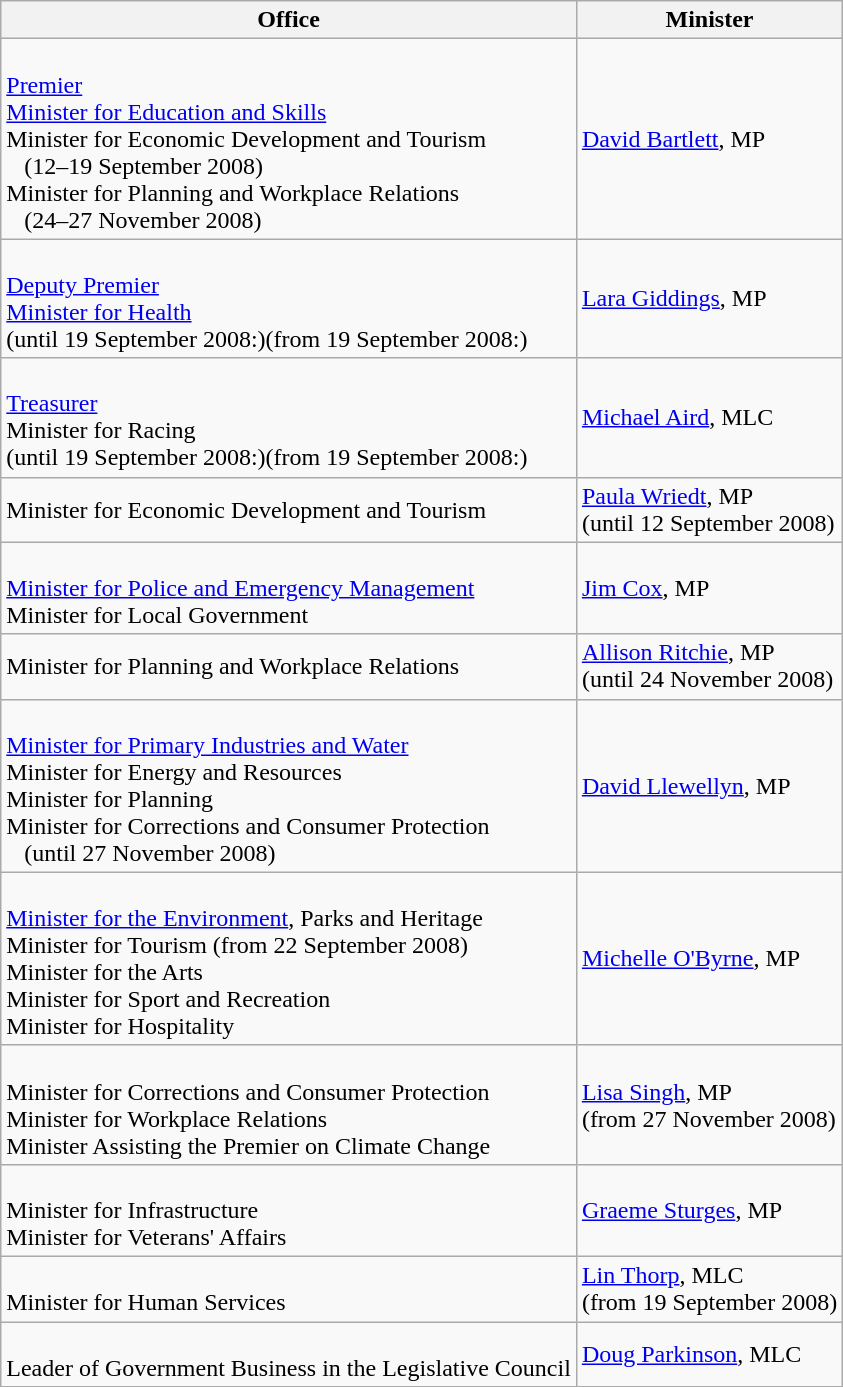<table class="wikitable">
<tr>
<th>Office</th>
<th>Minister</th>
</tr>
<tr>
<td><br><a href='#'>Premier</a><br>
<a href='#'>Minister for Education and Skills</a><br>
Minister for Economic Development and Tourism<br>   (12–19 September 2008)<br>
Minister for Planning and Workplace Relations<br>   (24–27 November 2008)<br></td>
<td><a href='#'>David Bartlett</a>, MP</td>
</tr>
<tr>
<td><br><a href='#'>Deputy Premier</a><br>
<a href='#'>Minister for Health</a><br>(until 19 September 2008:)(from 19 September 2008:)</td>
<td><a href='#'>Lara Giddings</a>, MP</td>
</tr>
<tr>
<td><br><a href='#'>Treasurer</a><br>
Minister for Racing<br>(until 19 September 2008:)(from 19 September 2008:)</td>
<td><a href='#'>Michael Aird</a>, MLC</td>
</tr>
<tr>
<td>Minister for Economic Development and Tourism</td>
<td><a href='#'>Paula Wriedt</a>, MP<br>(until 12 September 2008)</td>
</tr>
<tr>
<td><br><a href='#'>Minister for Police and Emergency Management</a><br>
Minister for Local Government<br></td>
<td><a href='#'>Jim Cox</a>, MP</td>
</tr>
<tr>
<td>Minister for Planning and Workplace Relations</td>
<td><a href='#'>Allison Ritchie</a>, MP<br>(until 24 November 2008)</td>
</tr>
<tr>
<td><br><a href='#'>Minister for Primary Industries and Water</a><br>
Minister for Energy and Resources<br>
Minister for Planning<br>
Minister for Corrections and Consumer Protection<br>   (until 27 November 2008)<br></td>
<td><a href='#'>David Llewellyn</a>, MP</td>
</tr>
<tr>
<td><br><a href='#'>Minister for the Environment</a>, Parks and Heritage<br>
Minister for Tourism (from 22 September 2008)<br>
Minister for the Arts<br>
Minister for Sport and Recreation<br>
Minister for Hospitality<br></td>
<td><a href='#'>Michelle O'Byrne</a>, MP</td>
</tr>
<tr>
<td><br>Minister for Corrections and Consumer Protection<br>
Minister for Workplace Relations<br>
Minister Assisting the Premier on Climate Change<br></td>
<td><a href='#'>Lisa Singh</a>, MP<br>(from 27 November 2008)</td>
</tr>
<tr>
<td><br>Minister for Infrastructure<br>
Minister for Veterans' Affairs<br></td>
<td><a href='#'>Graeme Sturges</a>, MP</td>
</tr>
<tr>
<td><br>Minister for Human Services</td>
<td><a href='#'>Lin Thorp</a>, MLC<br>(from 19 September 2008)</td>
</tr>
<tr>
<td><br>Leader of Government Business in the Legislative Council</td>
<td><a href='#'>Doug Parkinson</a>, MLC</td>
</tr>
</table>
